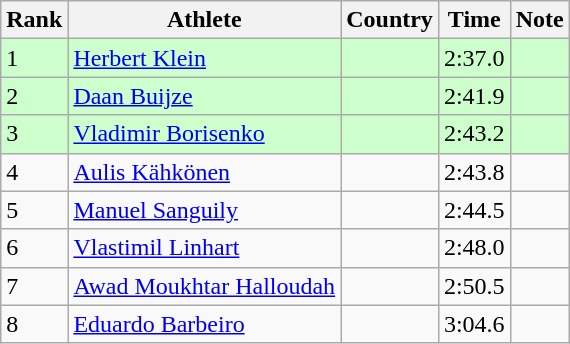<table class="wikitable sortable">
<tr>
<th>Rank</th>
<th>Athlete</th>
<th>Country</th>
<th>Time</th>
<th>Note</th>
</tr>
<tr bgcolor=#CCFFCC>
<td>1</td>
<td><a href='#'>Herbert Klein</a></td>
<td></td>
<td>2:37.0</td>
<td></td>
</tr>
<tr bgcolor=#CCFFCC>
<td>2</td>
<td><a href='#'>Daan Buijze</a></td>
<td></td>
<td>2:41.9</td>
<td></td>
</tr>
<tr bgcolor=#CCFFCC>
<td>3</td>
<td><a href='#'>Vladimir Borisenko</a></td>
<td></td>
<td>2:43.2</td>
<td></td>
</tr>
<tr>
<td>4</td>
<td><a href='#'>Aulis Kähkönen</a></td>
<td></td>
<td>2:43.8</td>
<td></td>
</tr>
<tr>
<td>5</td>
<td><a href='#'>Manuel Sanguily</a></td>
<td></td>
<td>2:44.5</td>
<td></td>
</tr>
<tr>
<td>6</td>
<td><a href='#'>Vlastimil Linhart</a></td>
<td></td>
<td>2:48.0</td>
<td></td>
</tr>
<tr>
<td>7</td>
<td><a href='#'>Awad Moukhtar Halloudah</a></td>
<td></td>
<td>2:50.5</td>
<td></td>
</tr>
<tr>
<td>8</td>
<td><a href='#'>Eduardo Barbeiro</a></td>
<td></td>
<td>3:04.6</td>
<td></td>
</tr>
</table>
